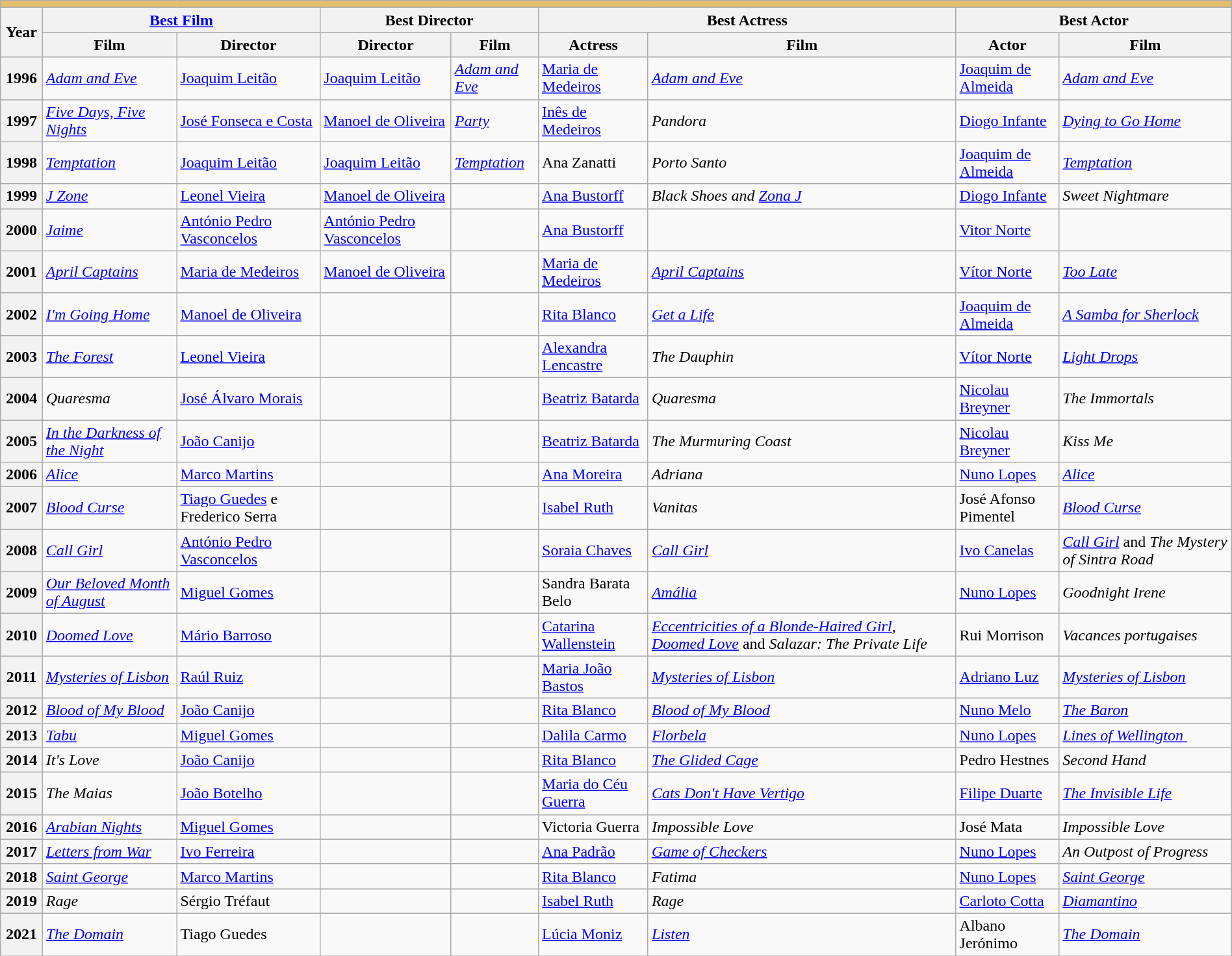<table class="wikitable sortable" width="100%">
<tr>
<td colspan="9" bgcolor="#e4be6d"></td>
</tr>
<tr>
<th colspan="1" rowspan="2" style="padding: 0 5px;">Year</th>
<th colspan="2"><strong><a href='#'>Best Film</a></strong></th>
<th colspan="2" style="padding: 0 5px;">Best Director</th>
<th colspan="2">Best Actress</th>
<th colspan="2">Best Actor</th>
</tr>
<tr>
<th>Film</th>
<th>Director</th>
<th>Director</th>
<th>Film</th>
<th>Actress</th>
<th>Film</th>
<th>Actor</th>
<th>Film</th>
</tr>
<tr>
<th>1996</th>
<td><em><a href='#'>Adam and Eve</a></em></td>
<td><a href='#'>Joaquim Leitão</a></td>
<td><a href='#'>Joaquim Leitão</a></td>
<td><em><a href='#'>Adam and Eve</a></em></td>
<td><a href='#'>Maria de Medeiros</a></td>
<td><em><a href='#'>Adam and Eve</a></em></td>
<td><a href='#'>Joaquim de Almeida</a></td>
<td><em><a href='#'>Adam and Eve</a></em></td>
</tr>
<tr>
<th>1997</th>
<td><em><a href='#'>Five Days, Five Nights</a></em></td>
<td><a href='#'>José Fonseca e Costa</a></td>
<td><a href='#'>Manoel de Oliveira</a></td>
<td><em><a href='#'>Party</a></em></td>
<td><a href='#'>Inês de Medeiros</a></td>
<td><em>Pandora</em></td>
<td><a href='#'>Diogo Infante</a></td>
<td><em><a href='#'>Dying to Go Home</a></em></td>
</tr>
<tr>
<th>1998</th>
<td><em><a href='#'>Temptation</a></em></td>
<td><a href='#'>Joaquim Leitão</a></td>
<td><a href='#'>Joaquim Leitão</a></td>
<td><em><a href='#'>Temptation</a></em></td>
<td>Ana Zanatti</td>
<td><em>Porto Santo</em></td>
<td><a href='#'>Joaquim de Almeida</a></td>
<td><em><a href='#'>Temptation</a></em></td>
</tr>
<tr>
<th>1999</th>
<td><em><a href='#'>J Zone</a></em></td>
<td><a href='#'>Leonel Vieira</a></td>
<td><a href='#'>Manoel de Oliveira</a></td>
<td></td>
<td><a href='#'>Ana Bustorff</a></td>
<td><em>Black Shoes and <a href='#'>Zona J</a></em></td>
<td><a href='#'>Diogo Infante</a></td>
<td><em>Sweet Nightmare</em></td>
</tr>
<tr>
<th>2000</th>
<td><em><a href='#'>Jaime</a></em></td>
<td><a href='#'>António Pedro Vasconcelos</a></td>
<td><a href='#'>António Pedro Vasconcelos</a></td>
<td></td>
<td><a href='#'>Ana Bustorff</a></td>
<td></td>
<td><a href='#'>Vitor Norte</a></td>
<td></td>
</tr>
<tr>
<th>2001</th>
<td><em><a href='#'>April Captains</a></em></td>
<td><a href='#'>Maria de Medeiros</a></td>
<td><a href='#'>Manoel de Oliveira</a></td>
<td></td>
<td><a href='#'>Maria de Medeiros</a></td>
<td><em><a href='#'>April Captains</a></em></td>
<td><a href='#'>Vítor Norte</a></td>
<td><em><a href='#'>Too Late</a></em></td>
</tr>
<tr>
<th>2002</th>
<td><em><a href='#'>I'm Going Home</a></em></td>
<td><a href='#'>Manoel de Oliveira</a></td>
<td></td>
<td></td>
<td><a href='#'>Rita Blanco</a></td>
<td><em><a href='#'>Get a Life</a></em></td>
<td><a href='#'>Joaquim de Almeida</a></td>
<td><em><a href='#'>A Samba for Sherlock</a></em></td>
</tr>
<tr>
<th>2003</th>
<td><em><a href='#'>The Forest</a></em></td>
<td><a href='#'>Leonel Vieira</a></td>
<td></td>
<td></td>
<td><a href='#'>Alexandra Lencastre</a></td>
<td><em>The Dauphin</em></td>
<td><a href='#'>Vítor Norte</a></td>
<td><em><a href='#'>Light Drops</a></em></td>
</tr>
<tr>
<th>2004</th>
<td><em>Quaresma</em></td>
<td><a href='#'>José Álvaro Morais</a></td>
<td></td>
<td></td>
<td><a href='#'>Beatriz Batarda</a></td>
<td><em>Quaresma</em></td>
<td><a href='#'>Nicolau Breyner</a></td>
<td><em>The Immortals</em></td>
</tr>
<tr>
<th>2005</th>
<td><em><a href='#'>In the Darkness of the Night</a></em></td>
<td><a href='#'>João Canijo</a></td>
<td></td>
<td></td>
<td><a href='#'>Beatriz Batarda</a></td>
<td><em>The Murmuring Coast</em></td>
<td><a href='#'>Nicolau Breyner</a></td>
<td><em>Kiss Me</em></td>
</tr>
<tr>
<th>2006</th>
<td><em><a href='#'>Alice</a></em></td>
<td><a href='#'>Marco Martins</a></td>
<td></td>
<td></td>
<td><a href='#'>Ana Moreira</a></td>
<td><em>Adriana</em></td>
<td><a href='#'>Nuno Lopes</a></td>
<td><em><a href='#'>Alice</a></em></td>
</tr>
<tr>
<th>2007</th>
<td><a href='#'><em>Blood Curse</em></a></td>
<td><a href='#'>Tiago Guedes</a> e Frederico Serra</td>
<td></td>
<td></td>
<td><a href='#'>Isabel Ruth</a></td>
<td><em>Vanitas</em></td>
<td>José Afonso Pimentel</td>
<td><a href='#'><em>Blood Curse</em></a></td>
</tr>
<tr>
<th>2008</th>
<td><em><a href='#'>Call Girl</a></em></td>
<td><a href='#'>António Pedro Vasconcelos</a></td>
<td></td>
<td></td>
<td><a href='#'>Soraia Chaves</a></td>
<td><em><a href='#'>Call Girl</a></em></td>
<td><a href='#'>Ivo Canelas</a></td>
<td><em><a href='#'>Call Girl</a></em> and <em>The Mystery of Sintra Road</em></td>
</tr>
<tr>
<th>2009</th>
<td><em><a href='#'>Our Beloved Month of August</a></em></td>
<td><a href='#'>Miguel Gomes</a></td>
<td></td>
<td></td>
<td>Sandra Barata Belo</td>
<td><a href='#'><em>Amália</em></a></td>
<td><a href='#'>Nuno Lopes</a></td>
<td><em>Goodnight Irene </em></td>
</tr>
<tr>
<th>2010</th>
<td><em><a href='#'>Doomed Love</a></em></td>
<td><a href='#'>Mário Barroso</a></td>
<td></td>
<td></td>
<td><a href='#'>Catarina Wallenstein</a></td>
<td><em><a href='#'>Eccentricities of a Blonde-Haired Girl</a></em>, <em><a href='#'>Doomed Love</a></em> and <em>Salazar: The Private Life</em></td>
<td>Rui Morrison</td>
<td><em>Vacances portugaises</em></td>
</tr>
<tr>
<th>2011</th>
<td><em><a href='#'>Mysteries of Lisbon</a></em></td>
<td><a href='#'>Raúl Ruiz</a></td>
<td></td>
<td></td>
<td><a href='#'>Maria João Bastos</a></td>
<td><em><a href='#'>Mysteries of Lisbon</a></em></td>
<td><a href='#'>Adriano Luz</a></td>
<td><em><a href='#'>Mysteries of Lisbon</a></em></td>
</tr>
<tr>
<th>2012</th>
<td><em><a href='#'>Blood of My Blood</a></em></td>
<td><a href='#'>João Canijo</a></td>
<td></td>
<td></td>
<td><a href='#'>Rita Blanco</a></td>
<td><em><a href='#'>Blood of My Blood</a></em></td>
<td><a href='#'>Nuno Melo</a></td>
<td><a href='#'><em>The Baron</em></a></td>
</tr>
<tr>
<th>2013</th>
<td><em><a href='#'>Tabu</a></em></td>
<td><a href='#'>Miguel Gomes</a></td>
<td></td>
<td></td>
<td><a href='#'>Dalila Carmo</a></td>
<td><em><a href='#'>Florbela</a></em> </td>
<td><a href='#'>Nuno Lopes</a></td>
<td><a href='#'><em>Lines of Wellington</em> </a></td>
</tr>
<tr>
<th>2014</th>
<td><em>It's Love</em></td>
<td><a href='#'>João Canijo</a></td>
<td></td>
<td></td>
<td><a href='#'>Rita Blanco</a></td>
<td><em><a href='#'>The Glided Cage</a></em></td>
<td>Pedro Hestnes</td>
<td><em>Second Hand</em></td>
</tr>
<tr>
<th>2015</th>
<td><em>The Maias</em></td>
<td><a href='#'>João Botelho</a></td>
<td></td>
<td></td>
<td><a href='#'>Maria do Céu Guerra</a></td>
<td><em><a href='#'>Cats Don't Have Vertigo</a></em></td>
<td><a href='#'>Filipe Duarte</a></td>
<td><em><a href='#'>The Invisible Life</a></em></td>
</tr>
<tr>
<th>2016</th>
<td><a href='#'><em>Arabian Nights</em></a></td>
<td><a href='#'>Miguel Gomes</a></td>
<td></td>
<td></td>
<td>Victoria Guerra</td>
<td><em>Impossible Love</em></td>
<td>José Mata</td>
<td><em>Impossible Love</em></td>
</tr>
<tr>
<th>2017</th>
<td><em><a href='#'>Letters from War</a></em></td>
<td><a href='#'>Ivo Ferreira</a></td>
<td></td>
<td></td>
<td><a href='#'>Ana Padrão</a></td>
<td><em><a href='#'>Game of Checkers</a></em></td>
<td><a href='#'>Nuno Lopes</a></td>
<td><em>An Outpost of Progress</em></td>
</tr>
<tr>
<th>2018</th>
<td><em><a href='#'>Saint George</a></em></td>
<td><a href='#'>Marco Martins</a></td>
<td></td>
<td></td>
<td><a href='#'>Rita Blanco</a></td>
<td><em>Fatima</em></td>
<td><a href='#'>Nuno Lopes</a></td>
<td><em><a href='#'>Saint George</a></em></td>
</tr>
<tr>
<th>2019</th>
<td><em>Rage</em></td>
<td>Sérgio Tréfaut</td>
<td></td>
<td></td>
<td><a href='#'>Isabel Ruth</a></td>
<td><em>Rage</em></td>
<td><a href='#'>Carloto Cotta</a></td>
<td><em><a href='#'>Diamantino</a></em></td>
</tr>
<tr>
<th>2021</th>
<td><em><a href='#'>The Domain</a></em></td>
<td>Tiago Guedes</td>
<td></td>
<td></td>
<td><a href='#'>Lúcia Moniz</a></td>
<td><em><a href='#'>Listen</a></em></td>
<td>Albano Jerónimo</td>
<td><em><a href='#'>The Domain</a></em></td>
</tr>
</table>
